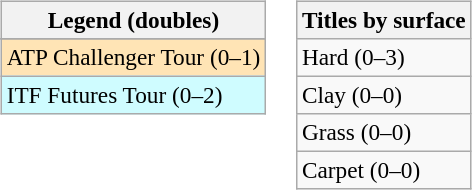<table>
<tr valign=top>
<td><br><table class=wikitable style=font-size:97%>
<tr>
<th>Legend (doubles)</th>
</tr>
<tr bgcolor=e5d1cb>
</tr>
<tr bgcolor=moccasin>
<td>ATP Challenger Tour (0–1)</td>
</tr>
<tr bgcolor=cffcff>
<td>ITF Futures Tour (0–2)</td>
</tr>
</table>
</td>
<td><br><table class=wikitable style=font-size:97%>
<tr>
<th>Titles by surface</th>
</tr>
<tr>
<td>Hard (0–3)</td>
</tr>
<tr>
<td>Clay (0–0)</td>
</tr>
<tr>
<td>Grass (0–0)</td>
</tr>
<tr>
<td>Carpet (0–0)</td>
</tr>
</table>
</td>
</tr>
</table>
